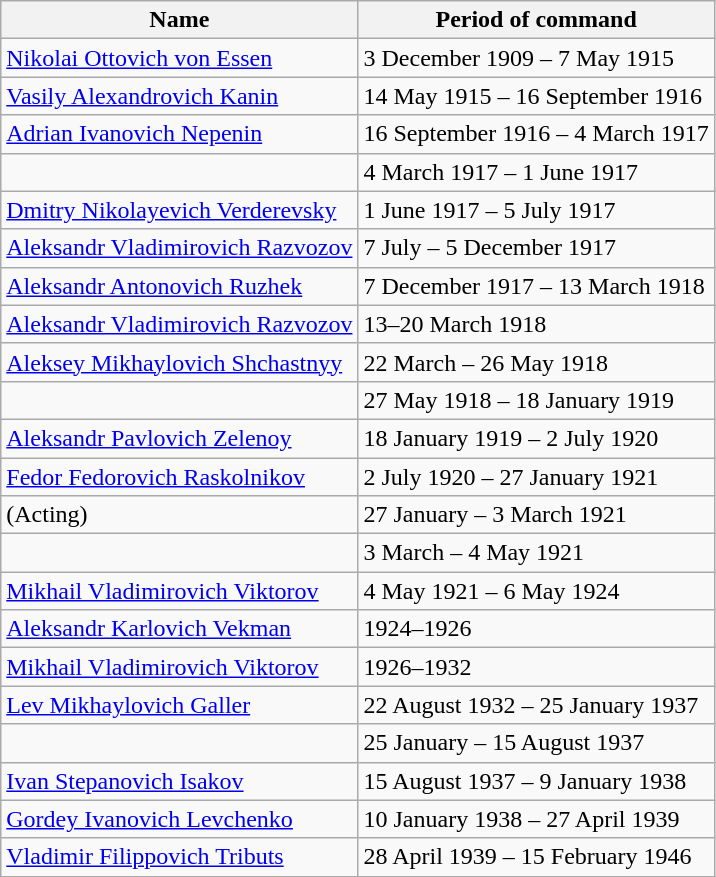<table class="wikitable">
<tr>
<th>Name</th>
<th>Period of command</th>
</tr>
<tr>
<td><a href='#'>Nikolai Ottovich von Essen</a></td>
<td>3 December 1909 – 7 May 1915</td>
</tr>
<tr>
<td><a href='#'>Vasily Alexandrovich Kanin</a></td>
<td>14 May 1915 – 16 September 1916</td>
</tr>
<tr>
<td><a href='#'>Adrian Ivanovich Nepenin</a></td>
<td>16 September 1916 – 4 March 1917</td>
</tr>
<tr>
<td></td>
<td>4 March 1917 – 1 June 1917</td>
</tr>
<tr>
<td><a href='#'>Dmitry Nikolayevich Verderevsky</a></td>
<td>1 June 1917 – 5 July 1917</td>
</tr>
<tr>
<td><a href='#'>Aleksandr Vladimirovich Razvozov</a></td>
<td>7 July – 5 December 1917</td>
</tr>
<tr>
<td><a href='#'>Aleksandr Antonovich Ruzhek</a></td>
<td>7 December 1917 – 13 March 1918</td>
</tr>
<tr>
<td><a href='#'>Aleksandr Vladimirovich Razvozov</a></td>
<td>13–20 March 1918</td>
</tr>
<tr>
<td><a href='#'>Aleksey Mikhaylovich Shchastnyy</a></td>
<td>22 March – 26 May 1918</td>
</tr>
<tr>
<td></td>
<td>27 May 1918 – 18 January 1919</td>
</tr>
<tr>
<td><a href='#'>Aleksandr Pavlovich Zelenoy</a></td>
<td>18 January 1919 – 2 July 1920</td>
</tr>
<tr>
<td><a href='#'>Fedor Fedorovich Raskolnikov</a></td>
<td>2 July 1920 – 27 January 1921</td>
</tr>
<tr>
<td> (Acting)</td>
<td>27 January – 3 March 1921</td>
</tr>
<tr>
<td></td>
<td>3 March – 4 May 1921</td>
</tr>
<tr>
<td><a href='#'>Mikhail Vladimirovich Viktorov</a></td>
<td>4 May 1921 – 6 May 1924</td>
</tr>
<tr>
<td><a href='#'>Aleksandr Karlovich Vekman</a></td>
<td>1924–1926</td>
</tr>
<tr>
<td><a href='#'>Mikhail Vladimirovich Viktorov</a></td>
<td>1926–1932</td>
</tr>
<tr>
<td><a href='#'>Lev Mikhaylovich Galler</a></td>
<td>22 August 1932 – 25 January 1937</td>
</tr>
<tr>
<td></td>
<td>25 January – 15 August 1937</td>
</tr>
<tr>
<td><a href='#'>Ivan Stepanovich Isakov</a></td>
<td>15 August 1937 – 9 January 1938</td>
</tr>
<tr>
<td><a href='#'>Gordey Ivanovich Levchenko</a></td>
<td>10 January 1938 – 27 April 1939</td>
</tr>
<tr>
<td><a href='#'>Vladimir Filippovich Tributs</a></td>
<td>28 April 1939 – 15 February 1946</td>
</tr>
</table>
